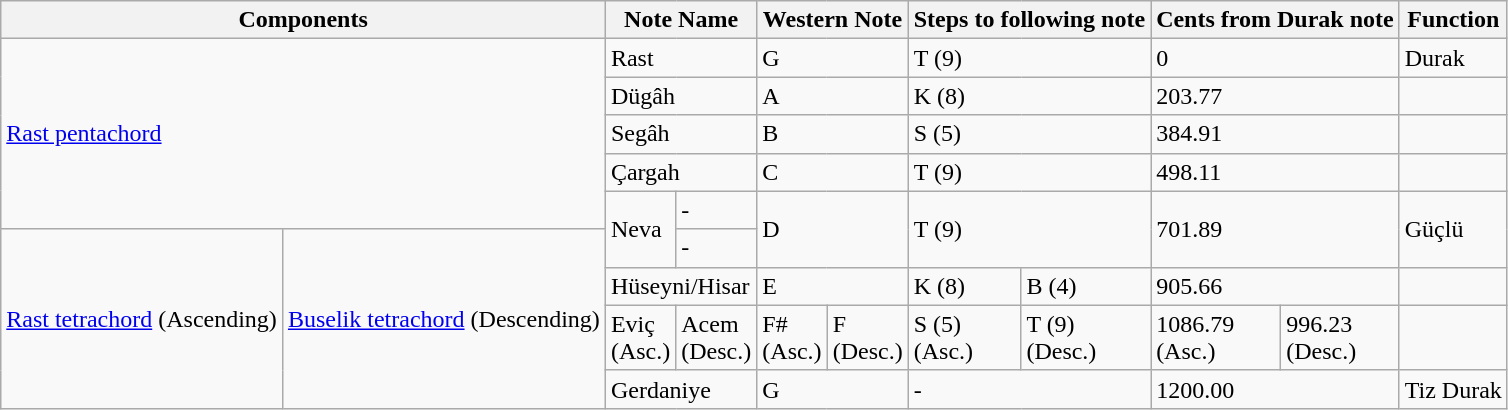<table class="wikitable">
<tr>
<th colspan="2">Components</th>
<th colspan="2">Note Name</th>
<th colspan="2">Western Note</th>
<th colspan="2">Steps to following note</th>
<th colspan="2">Cents from Durak note</th>
<th>Function</th>
</tr>
<tr>
<td colspan="2" rowspan="5"><a href='#'>Rast pentachord</a></td>
<td colspan="2">Rast</td>
<td colspan="2">G</td>
<td colspan="2">T (9)</td>
<td colspan="2">0</td>
<td>Durak</td>
</tr>
<tr>
<td colspan="2">Dügâh</td>
<td colspan="2">A</td>
<td colspan="2">K (8)</td>
<td colspan="2">203.77</td>
<td></td>
</tr>
<tr>
<td colspan="2">Segâh</td>
<td colspan="2">B</td>
<td colspan="2">S (5)</td>
<td colspan="2">384.91</td>
<td></td>
</tr>
<tr>
<td colspan="2">Çargah</td>
<td colspan="2">C</td>
<td colspan="2">T (9)</td>
<td colspan="2">498.11</td>
<td></td>
</tr>
<tr>
<td rowspan="2">Neva</td>
<td>-</td>
<td colspan="2" rowspan="2">D</td>
<td colspan="2" rowspan="2">T (9)</td>
<td colspan="2" rowspan="2">701.89</td>
<td rowspan="2">Güçlü</td>
</tr>
<tr>
<td rowspan="4"><a href='#'>Rast tetrachord</a> (Ascending)</td>
<td rowspan="4"><a href='#'>Buselik tetrachord</a> (Descending)</td>
<td>-</td>
</tr>
<tr>
<td colspan="2">Hüseyni/Hisar</td>
<td colspan="2">E</td>
<td>K (8)</td>
<td>B (4)</td>
<td colspan="2">905.66</td>
<td></td>
</tr>
<tr>
<td>Eviç<br>(Asc.)</td>
<td>Acem<br>(Desc.)</td>
<td>F#<br>(Asc.)</td>
<td>F<br>(Desc.)</td>
<td>S (5)<br>(Asc.)</td>
<td>T (9)<br>(Desc.)</td>
<td>1086.79<br>(Asc.)</td>
<td>996.23<br>(Desc.)</td>
<td></td>
</tr>
<tr>
<td colspan="2">Gerdaniye</td>
<td colspan="2">G</td>
<td colspan="2">-</td>
<td colspan="2">1200.00</td>
<td>Tiz Durak</td>
</tr>
</table>
